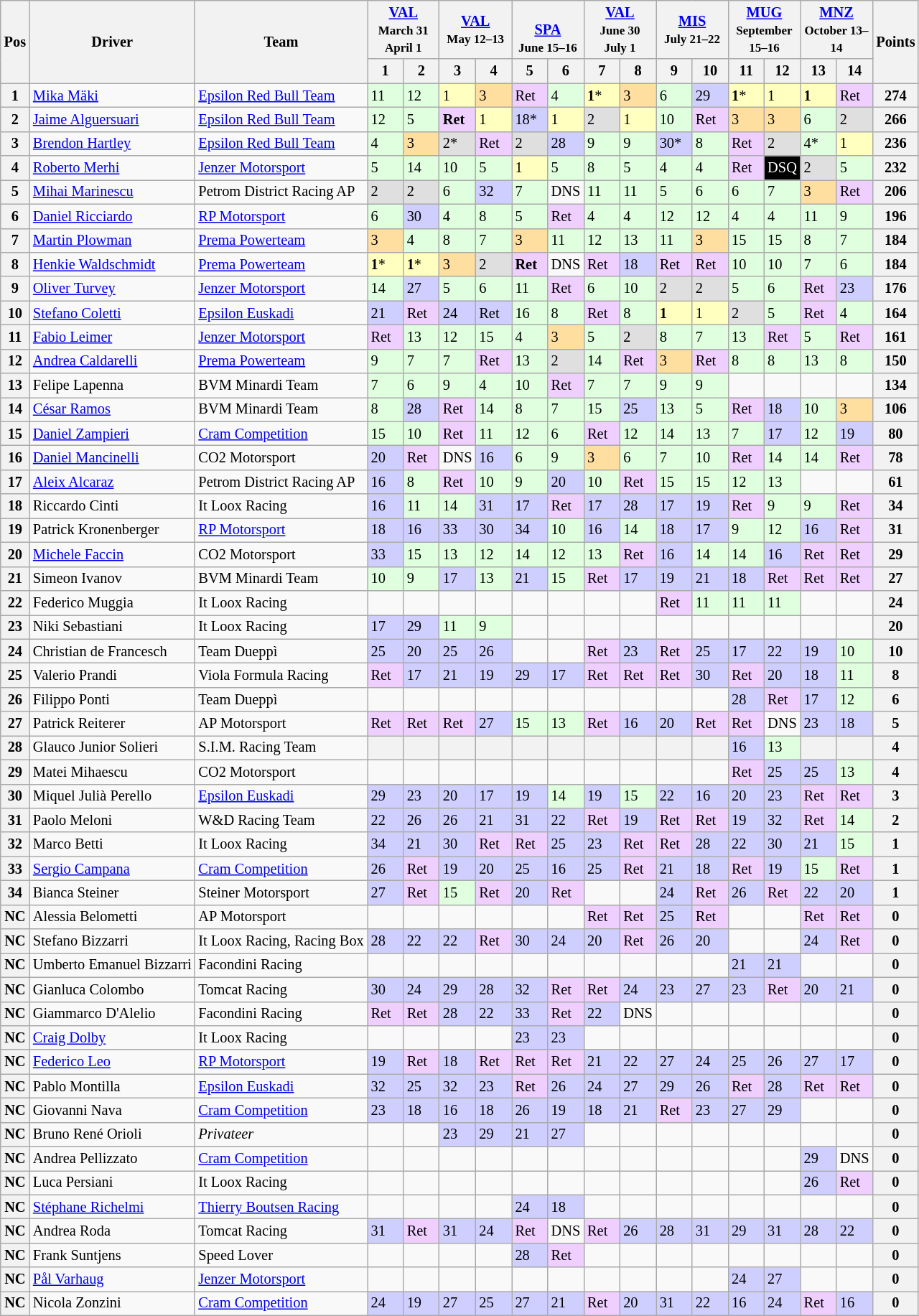<table class="wikitable" style="font-size: 85%;">
<tr>
<th rowspan=2>Pos</th>
<th rowspan=2>Driver</th>
<th rowspan=2>Team</th>
<th colspan=2> <a href='#'>VAL</a><br><small>March 31 April 1</small></th>
<th colspan=2> <a href='#'>VAL</a><br><small>May 12–13</small></th>
<th colspan=2><br><a href='#'>SPA</a><br><small>June 15–16</small></th>
<th colspan=2> <a href='#'>VAL</a><br><small>June 30<br>July 1</small></th>
<th colspan=2> <a href='#'>MIS</a><br><small>July 21–22</small></th>
<th colspan=2> <a href='#'>MUG</a><br><small>September 15–16</small></th>
<th colspan=2> <a href='#'>MNZ</a><br><small>October 13–14</small></th>
<th rowspan=2>Points</th>
</tr>
<tr>
<th width="27">1</th>
<th width="27">2</th>
<th width="27">3</th>
<th width="27">4</th>
<th width="27">5</th>
<th width="27">6</th>
<th width="27">7</th>
<th width="27">8</th>
<th width="27">9</th>
<th width="27">10</th>
<th width="27">11</th>
<th width="27">12</th>
<th width="27">13</th>
<th width="27">14</th>
</tr>
<tr>
<th>1</th>
<td> <a href='#'>Mika Mäki</a></td>
<td><a href='#'>Epsilon Red Bull Team</a></td>
<td style="background:#DFFFDF;">11</td>
<td style="background:#DFFFDF;">12</td>
<td style="background:#FFFFBF;">1</td>
<td style="background:#FFDF9F;">3</td>
<td style="background:#EFCFFF;">Ret</td>
<td style="background:#DFFFDF;">4</td>
<td style="background:#FFFFBF;"><strong>1</strong>*</td>
<td style="background:#FFDF9F;">3</td>
<td style="background:#DFFFDF;">6</td>
<td style="background:#CFCFFF;">29</td>
<td style="background:#FFFFBF;"><strong>1</strong>*</td>
<td style="background:#FFFFBF;">1</td>
<td style="background:#FFFFBF;"><strong>1</strong></td>
<td style="background:#EFCFFF;">Ret</td>
<th>274</th>
</tr>
<tr>
<th>2</th>
<td> <a href='#'>Jaime Alguersuari</a></td>
<td><a href='#'>Epsilon Red Bull Team</a></td>
<td style="background:#DFFFDF;">12</td>
<td style="background:#DFFFDF;">5</td>
<td style="background:#EFCFFF;"><strong>Ret</strong></td>
<td style="background:#FFFFBF;">1</td>
<td style="background:#CFCFFF;">18*</td>
<td style="background:#FFFFBF;">1</td>
<td style="background:#DFDFDF;">2</td>
<td style="background:#FFFFBF;">1</td>
<td style="background:#DFFFDF;">10</td>
<td style="background:#EFCFFF;">Ret</td>
<td style="background:#FFDF9F;">3</td>
<td style="background:#FFDF9F;">3</td>
<td style="background:#DFFFDF;">6</td>
<td style="background:#DFDFDF;">2</td>
<th>266</th>
</tr>
<tr>
<th>3</th>
<td> <a href='#'>Brendon Hartley</a></td>
<td><a href='#'>Epsilon Red Bull Team</a></td>
<td style="background:#DFFFDF;">4</td>
<td style="background:#FFDF9F;">3</td>
<td style="background:#DFDFDF;">2*</td>
<td style="background:#EFCFFF;">Ret</td>
<td style="background:#DFDFDF;">2</td>
<td style="background:#CFCFFF;">28</td>
<td style="background:#DFFFDF;">9</td>
<td style="background:#DFFFDF;">9</td>
<td style="background:#CFCFFF;">30*</td>
<td style="background:#DFFFDF;">8</td>
<td style="background:#EFCFFF;">Ret</td>
<td style="background:#DFDFDF;">2</td>
<td style="background:#DFFFDF;">4*</td>
<td style="background:#FFFFBF;">1</td>
<th>236</th>
</tr>
<tr>
<th>4</th>
<td> <a href='#'>Roberto Merhi</a></td>
<td><a href='#'>Jenzer Motorsport</a></td>
<td style="background:#DFFFDF;">5</td>
<td style="background:#DFFFDF;">14</td>
<td style="background:#DFFFDF;">10</td>
<td style="background:#DFFFDF;">5</td>
<td style="background:#FFFFBF;">1</td>
<td style="background:#DFFFDF;">5</td>
<td style="background:#DFFFDF;">8</td>
<td style="background:#DFFFDF;">5</td>
<td style="background:#DFFFDF;">4</td>
<td style="background:#DFFFDF;">4</td>
<td style="background:#EFCFFF;">Ret</td>
<td style="background:#000000; color:white">DSQ</td>
<td style="background:#DFDFDF;">2</td>
<td style="background:#DFFFDF;">5</td>
<th>232</th>
</tr>
<tr>
<th>5</th>
<td> <a href='#'>Mihai Marinescu</a></td>
<td>Petrom District Racing AP</td>
<td style="background:#DFDFDF;">2</td>
<td style="background:#DFDFDF;">2</td>
<td style="background:#DFFFDF;">6</td>
<td style="background:#CFCFFF;">32</td>
<td style="background:#DFFFDF;">7</td>
<td>DNS</td>
<td style="background:#DFFFDF;">11</td>
<td style="background:#DFFFDF;">11</td>
<td style="background:#DFFFDF;">5</td>
<td style="background:#DFFFDF;">6</td>
<td style="background:#DFFFDF;">6</td>
<td style="background:#DFFFDF;">7</td>
<td style="background:#FFDF9F;">3</td>
<td style="background:#EFCFFF;">Ret</td>
<th>206</th>
</tr>
<tr>
<th>6</th>
<td> <a href='#'>Daniel Ricciardo</a></td>
<td><a href='#'>RP Motorsport</a></td>
<td style="background:#DFFFDF;">6</td>
<td style="background:#CFCFFF;">30</td>
<td style="background:#DFFFDF;">4</td>
<td style="background:#DFFFDF;">8</td>
<td style="background:#DFFFDF;">5</td>
<td style="background:#EFCFFF;">Ret</td>
<td style="background:#DFFFDF;">4</td>
<td style="background:#DFFFDF;">4</td>
<td style="background:#DFFFDF;">12</td>
<td style="background:#DFFFDF;">12</td>
<td style="background:#DFFFDF;">4</td>
<td style="background:#DFFFDF;">4</td>
<td style="background:#DFFFDF;">11</td>
<td style="background:#DFFFDF;">9</td>
<th>196</th>
</tr>
<tr>
<th>7</th>
<td> <a href='#'>Martin Plowman</a></td>
<td><a href='#'>Prema Powerteam</a></td>
<td style="background:#FFDF9F;">3</td>
<td style="background:#DFFFDF;">4</td>
<td style="background:#DFFFDF;">8</td>
<td style="background:#DFFFDF;">7</td>
<td style="background:#FFDF9F;">3</td>
<td style="background:#DFFFDF;">11</td>
<td style="background:#DFFFDF;">12</td>
<td style="background:#DFFFDF;">13</td>
<td style="background:#DFFFDF;">11</td>
<td style="background:#FFDF9F;">3</td>
<td style="background:#DFFFDF;">15</td>
<td style="background:#DFFFDF;">15</td>
<td style="background:#DFFFDF;">8</td>
<td style="background:#DFFFDF;">7</td>
<th>184</th>
</tr>
<tr>
<th>8</th>
<td> <a href='#'>Henkie Waldschmidt</a></td>
<td><a href='#'>Prema Powerteam</a></td>
<td style="background:#FFFFBF;"><strong>1</strong>*</td>
<td style="background:#FFFFBF;"><strong>1</strong>*</td>
<td style="background:#FFDF9F;">3</td>
<td style="background:#DFDFDF;">2</td>
<td style="background:#EFCFFF;"><strong>Ret</strong></td>
<td>DNS</td>
<td style="background:#EFCFFF;">Ret</td>
<td style="background:#CFCFFF;">18</td>
<td style="background:#EFCFFF;">Ret</td>
<td style="background:#EFCFFF;">Ret</td>
<td style="background:#DFFFDF;">10</td>
<td style="background:#DFFFDF;">10</td>
<td style="background:#DFFFDF;">7</td>
<td style="background:#DFFFDF;">6</td>
<th>184</th>
</tr>
<tr>
<th>9</th>
<td> <a href='#'>Oliver Turvey</a></td>
<td><a href='#'>Jenzer Motorsport</a></td>
<td style="background:#DFFFDF;">14</td>
<td style="background:#CFCFFF;">27</td>
<td style="background:#DFFFDF;">5</td>
<td style="background:#DFFFDF;">6</td>
<td style="background:#DFFFDF;">11</td>
<td style="background:#EFCFFF;">Ret</td>
<td style="background:#DFFFDF;">6</td>
<td style="background:#DFFFDF;">10</td>
<td style="background:#DFDFDF;">2</td>
<td style="background:#DFDFDF;">2</td>
<td style="background:#DFFFDF;">5</td>
<td style="background:#DFFFDF;">6</td>
<td style="background:#EFCFFF;">Ret</td>
<td style="background:#CFCFFF;">23</td>
<th>176</th>
</tr>
<tr>
<th>10</th>
<td> <a href='#'>Stefano Coletti</a></td>
<td><a href='#'>Epsilon Euskadi</a></td>
<td style="background:#CFCFFF;">21</td>
<td style="background:#EFCFFF;">Ret</td>
<td style="background:#CFCFFF;">24</td>
<td style="background:#CFCFFF;">Ret</td>
<td style="background:#DFFFDF;">16</td>
<td style="background:#DFFFDF;">8</td>
<td style="background:#EFCFFF;">Ret</td>
<td style="background:#DFFFDF;">8</td>
<td style="background:#FFFFBF;"><strong>1</strong></td>
<td style="background:#FFFFBF;">1</td>
<td style="background:#DFDFDF;">2</td>
<td style="background:#DFFFDF;">5</td>
<td style="background:#EFCFFF;">Ret</td>
<td style="background:#DFFFDF;">4</td>
<th>164</th>
</tr>
<tr>
<th>11</th>
<td> <a href='#'>Fabio Leimer</a></td>
<td><a href='#'>Jenzer Motorsport</a></td>
<td style="background:#EFCFFF;">Ret</td>
<td style="background:#DFFFDF;">13</td>
<td style="background:#DFFFDF;">12</td>
<td style="background:#DFFFDF;">15</td>
<td style="background:#DFFFDF;">4</td>
<td style="background:#FFDF9F;">3</td>
<td style="background:#DFFFDF;">5</td>
<td style="background:#DFDFDF;">2</td>
<td style="background:#DFFFDF;">8</td>
<td style="background:#DFFFDF;">7</td>
<td style="background:#DFFFDF;">13</td>
<td style="background:#EFCFFF;">Ret</td>
<td style="background:#DFFFDF;">5</td>
<td style="background:#EFCFFF;">Ret</td>
<th>161</th>
</tr>
<tr>
<th>12</th>
<td> <a href='#'>Andrea Caldarelli</a></td>
<td><a href='#'>Prema Powerteam</a></td>
<td style="background:#DFFFDF;">9</td>
<td style="background:#DFFFDF;">7</td>
<td style="background:#DFFFDF;">7</td>
<td style="background:#EFCFFF;">Ret</td>
<td style="background:#DFFFDF;">13</td>
<td style="background:#DFDFDF;">2</td>
<td style="background:#DFFFDF;">14</td>
<td style="background:#EFCFFF;">Ret</td>
<td style="background:#FFDF9F;">3</td>
<td style="background:#EFCFFF;">Ret</td>
<td style="background:#DFFFDF;">8</td>
<td style="background:#DFFFDF;">8</td>
<td style="background:#DFFFDF;">13</td>
<td style="background:#DFFFDF;">8</td>
<th>150</th>
</tr>
<tr>
<th>13</th>
<td> Felipe Lapenna</td>
<td>BVM Minardi Team</td>
<td style="background:#DFFFDF;">7</td>
<td style="background:#DFFFDF;">6</td>
<td style="background:#DFFFDF;">9</td>
<td style="background:#DFFFDF;">4</td>
<td style="background:#DFFFDF;">10</td>
<td style="background:#EFCFFF;">Ret</td>
<td style="background:#DFFFDF;">7</td>
<td style="background:#DFFFDF;">7</td>
<td style="background:#DFFFDF;">9</td>
<td style="background:#DFFFDF;">9</td>
<td></td>
<td></td>
<td></td>
<td></td>
<th>134</th>
</tr>
<tr>
<th>14</th>
<td> <a href='#'>César Ramos</a></td>
<td>BVM Minardi Team</td>
<td style="background:#DFFFDF;">8</td>
<td style="background:#CFCFFF;">28</td>
<td style="background:#EFCFFF;">Ret</td>
<td style="background:#DFFFDF;">14</td>
<td style="background:#DFFFDF;">8</td>
<td style="background:#DFFFDF;">7</td>
<td style="background:#DFFFDF;">15</td>
<td style="background:#CFCFFF;">25</td>
<td style="background:#DFFFDF;">13</td>
<td style="background:#DFFFDF;">5</td>
<td style="background:#EFCFFF;">Ret</td>
<td style="background:#CFCFFF;">18</td>
<td style="background:#DFFFDF;">10</td>
<td style="background:#FFDF9F;">3</td>
<th>106</th>
</tr>
<tr>
<th>15</th>
<td> <a href='#'>Daniel Zampieri</a></td>
<td><a href='#'>Cram Competition</a></td>
<td style="background:#DFFFDF;">15</td>
<td style="background:#DFFFDF;">10</td>
<td style="background:#EFCFFF;">Ret</td>
<td style="background:#DFFFDF;">11</td>
<td style="background:#DFFFDF;">12</td>
<td style="background:#DFFFDF;">6</td>
<td style="background:#EFCFFF;">Ret</td>
<td style="background:#DFFFDF;">12</td>
<td style="background:#DFFFDF;">14</td>
<td style="background:#DFFFDF;">13</td>
<td style="background:#DFFFDF;">7</td>
<td style="background:#CFCFFF;">17</td>
<td style="background:#DFFFDF;">12</td>
<td style="background:#CFCFFF;">19</td>
<th>80</th>
</tr>
<tr>
<th>16</th>
<td> <a href='#'>Daniel Mancinelli</a></td>
<td>CO2 Motorsport</td>
<td style="background:#CFCFFF;">20</td>
<td style="background:#EFCFFF;">Ret</td>
<td>DNS</td>
<td style="background:#CFCFFF;">16</td>
<td style="background:#DFFFDF;">6</td>
<td style="background:#DFFFDF;">9</td>
<td style="background:#FFDF9F;">3</td>
<td style="background:#DFFFDF;">6</td>
<td style="background:#DFFFDF;">7</td>
<td style="background:#DFFFDF;">10</td>
<td style="background:#EFCFFF;">Ret</td>
<td style="background:#DFFFDF;">14</td>
<td style="background:#DFFFDF;">14</td>
<td style="background:#EFCFFF;">Ret</td>
<th>78</th>
</tr>
<tr>
<th>17</th>
<td> <a href='#'>Aleix Alcaraz</a></td>
<td>Petrom District Racing AP</td>
<td style="background:#CFCFFF;">16</td>
<td style="background:#DFFFDF;">8</td>
<td style="background:#EFCFFF;">Ret</td>
<td style="background:#DFFFDF;">10</td>
<td style="background:#DFFFDF;">9</td>
<td style="background:#CFCFFF;">20</td>
<td style="background:#DFFFDF;">10</td>
<td style="background:#EFCFFF;">Ret</td>
<td style="background:#DFFFDF;">15</td>
<td style="background:#DFFFDF;">15</td>
<td style="background:#DFFFDF;">12</td>
<td style="background:#DFFFDF;">13</td>
<td></td>
<td></td>
<th>61</th>
</tr>
<tr>
<th>18</th>
<td> Riccardo Cinti</td>
<td>It Loox Racing</td>
<td style="background:#CFCFFF;">16</td>
<td style="background:#DFFFDF;">11</td>
<td style="background:#DFFFDF;">14</td>
<td style="background:#CFCFFF;">31</td>
<td style="background:#CFCFFF;">17</td>
<td style="background:#EFCFFF;">Ret</td>
<td style="background:#CFCFFF;">17</td>
<td style="background:#CFCFFF;">28</td>
<td style="background:#CFCFFF;">17</td>
<td style="background:#CFCFFF;">19</td>
<td style="background:#EFCFFF;">Ret</td>
<td style="background:#DFFFDF;">9</td>
<td style="background:#DFFFDF;">9</td>
<td style="background:#EFCFFF;">Ret</td>
<th>34</th>
</tr>
<tr>
<th>19</th>
<td> Patrick Kronenberger</td>
<td><a href='#'>RP Motorsport</a></td>
<td style="background:#CFCFFF;">18</td>
<td style="background:#CFCFFF;">16</td>
<td style="background:#CFCFFF;">33</td>
<td style="background:#CFCFFF;">30</td>
<td style="background:#CFCFFF;">34</td>
<td style="background:#DFFFDF;">10</td>
<td style="background:#CFCFFF;">16</td>
<td style="background:#DFFFDF;">14</td>
<td style="background:#CFCFFF;">18</td>
<td style="background:#CFCFFF;">17</td>
<td style="background:#DFFFDF;">9</td>
<td style="background:#DFFFDF;">12</td>
<td style="background:#CFCFFF;">16</td>
<td style="background:#EFCFFF;">Ret</td>
<th>31</th>
</tr>
<tr>
<th>20</th>
<td> <a href='#'>Michele Faccin</a></td>
<td>CO2 Motorsport</td>
<td style="background:#CFCFFF;">33</td>
<td style="background:#DFFFDF;">15</td>
<td style="background:#DFFFDF;">13</td>
<td style="background:#DFFFDF;">12</td>
<td style="background:#DFFFDF;">14</td>
<td style="background:#DFFFDF;">12</td>
<td style="background:#DFFFDF;">13</td>
<td style="background:#EFCFFF;">Ret</td>
<td style="background:#CFCFFF;">16</td>
<td style="background:#DFFFDF;">14</td>
<td style="background:#DFFFDF;">14</td>
<td style="background:#CFCFFF;">16</td>
<td style="background:#EFCFFF;">Ret</td>
<td style="background:#EFCFFF;">Ret</td>
<th>29</th>
</tr>
<tr>
<th>21</th>
<td> Simeon Ivanov</td>
<td>BVM Minardi Team</td>
<td style="background:#DFFFDF;">10</td>
<td style="background:#DFFFDF;">9</td>
<td style="background:#CFCFFF;">17</td>
<td style="background:#DFFFDF;">13</td>
<td style="background:#CFCFFF;">21</td>
<td style="background:#DFFFDF;">15</td>
<td style="background:#EFCFFF;">Ret</td>
<td style="background:#CFCFFF;">17</td>
<td style="background:#CFCFFF;">19</td>
<td style="background:#CFCFFF;">21</td>
<td style="background:#CFCFFF;">18</td>
<td style="background:#EFCFFF;">Ret</td>
<td style="background:#EFCFFF;">Ret</td>
<td style="background:#EFCFFF;">Ret</td>
<th>27</th>
</tr>
<tr>
<th>22</th>
<td> Federico Muggia</td>
<td>It Loox Racing</td>
<td></td>
<td></td>
<td></td>
<td></td>
<td></td>
<td></td>
<td></td>
<td></td>
<td style="background:#EFCFFF;">Ret</td>
<td style="background:#DFFFDF;">11</td>
<td style="background:#DFFFDF;">11</td>
<td style="background:#DFFFDF;">11</td>
<td></td>
<td></td>
<th>24</th>
</tr>
<tr>
<th>23</th>
<td> Niki Sebastiani</td>
<td>It Loox Racing</td>
<td style="background:#CFCFFF;">17</td>
<td style="background:#CFCFFF;">29</td>
<td style="background:#DFFFDF;">11</td>
<td style="background:#DFFFDF;">9</td>
<td></td>
<td></td>
<td></td>
<td></td>
<td></td>
<td></td>
<td></td>
<td></td>
<td></td>
<td></td>
<th>20</th>
</tr>
<tr>
<th>24</th>
<td> Christian de Francesch</td>
<td>Team Dueppì</td>
<td style="background:#CFCFFF;">25</td>
<td style="background:#CFCFFF;">20</td>
<td style="background:#CFCFFF;">25</td>
<td style="background:#CFCFFF;">26</td>
<td></td>
<td></td>
<td style="background:#EFCFFF;">Ret</td>
<td style="background:#CFCFFF;">23</td>
<td style="background:#EFCFFF;">Ret</td>
<td style="background:#CFCFFF;">25</td>
<td style="background:#CFCFFF;">17</td>
<td style="background:#CFCFFF;">22</td>
<td style="background:#CFCFFF;">19</td>
<td style="background:#DFFFDF;">10</td>
<th>10</th>
</tr>
<tr>
<th>25</th>
<td> Valerio Prandi</td>
<td>Viola Formula Racing</td>
<td style="background:#EFCFFF;">Ret</td>
<td style="background:#CFCFFF;">17</td>
<td style="background:#CFCFFF;">21</td>
<td style="background:#CFCFFF;">19</td>
<td style="background:#CFCFFF;">29</td>
<td style="background:#CFCFFF;">17</td>
<td style="background:#EFCFFF;">Ret</td>
<td style="background:#EFCFFF;">Ret</td>
<td style="background:#EFCFFF;">Ret</td>
<td style="background:#CFCFFF;">30</td>
<td style="background:#EFCFFF;">Ret</td>
<td style="background:#CFCFFF;">20</td>
<td style="background:#CFCFFF;">18</td>
<td style="background:#DFFFDF;">11</td>
<th>8</th>
</tr>
<tr>
<th>26</th>
<td> Filippo Ponti</td>
<td>Team Dueppì</td>
<td></td>
<td></td>
<td></td>
<td></td>
<td></td>
<td></td>
<td></td>
<td></td>
<td></td>
<td></td>
<td style="background:#CFCFFF;">28</td>
<td style="background:#EFCFFF;">Ret</td>
<td style="background:#CFCFFF;">17</td>
<td style="background:#DFFFDF;">12</td>
<th>6</th>
</tr>
<tr>
<th>27</th>
<td> Patrick Reiterer</td>
<td>AP Motorsport</td>
<td style="background:#EFCFFF;">Ret</td>
<td style="background:#EFCFFF;">Ret</td>
<td style="background:#EFCFFF;">Ret</td>
<td style="background:#CFCFFF;">27</td>
<td style="background:#DFFFDF;">15</td>
<td style="background:#DFFFDF;">13</td>
<td style="background:#EFCFFF;">Ret</td>
<td style="background:#CFCFFF;">16</td>
<td style="background:#CFCFFF;">20</td>
<td style="background:#EFCFFF;">Ret</td>
<td style="background:#EFCFFF;">Ret</td>
<td>DNS</td>
<td style="background:#CFCFFF;">23</td>
<td style="background:#CFCFFF;">18</td>
<th>5</th>
</tr>
<tr>
<th>28</th>
<td> Glauco Junior Solieri</td>
<td>S.I.M. Racing Team</td>
<th></th>
<th></th>
<th></th>
<th></th>
<th></th>
<th></th>
<th></th>
<th></th>
<th></th>
<th></th>
<td style="background:#CFCFFF;">16</td>
<td style="background:#DFFFDF;">13</td>
<th></th>
<th></th>
<th>4</th>
</tr>
<tr>
<th>29</th>
<td> Matei Mihaescu</td>
<td>CO2 Motorsport</td>
<td></td>
<td></td>
<td></td>
<td></td>
<td></td>
<td></td>
<td></td>
<td></td>
<td></td>
<td></td>
<td style="background:#EFCFFF;">Ret</td>
<td style="background:#CFCFFF;">25</td>
<td style="background:#CFCFFF;">25</td>
<td style="background:#DFFFDF;">13</td>
<th>4</th>
</tr>
<tr>
<th>30</th>
<td> Miquel Julià Perello</td>
<td><a href='#'>Epsilon Euskadi</a></td>
<td style="background:#CFCFFF;">29</td>
<td style="background:#CFCFFF;">23</td>
<td style="background:#CFCFFF;">20</td>
<td style="background:#CFCFFF;">17</td>
<td style="background:#CFCFFF;">19</td>
<td style="background:#DFFFDF;">14</td>
<td style="background:#CFCFFF;">19</td>
<td style="background:#DFFFDF;">15</td>
<td style="background:#CFCFFF;">22</td>
<td style="background:#CFCFFF;">16</td>
<td style="background:#CFCFFF;">20</td>
<td style="background:#CFCFFF;">23</td>
<td style="background:#EFCFFF;">Ret</td>
<td style="background:#EFCFFF;">Ret</td>
<th>3</th>
</tr>
<tr>
<th>31</th>
<td> Paolo Meloni</td>
<td>W&D Racing Team</td>
<td style="background:#CFCFFF;">22</td>
<td style="background:#CFCFFF;">26</td>
<td style="background:#CFCFFF;">26</td>
<td style="background:#CFCFFF;">21</td>
<td style="background:#CFCFFF;">31</td>
<td style="background:#CFCFFF;">22</td>
<td style="background:#EFCFFF;">Ret</td>
<td style="background:#CFCFFF;">19</td>
<td style="background:#EFCFFF;">Ret</td>
<td style="background:#EFCFFF;">Ret</td>
<td style="background:#CFCFFF;">19</td>
<td style="background:#CFCFFF;">32</td>
<td style="background:#EFCFFF;">Ret</td>
<td style="background:#DFFFDF;">14</td>
<th>2</th>
</tr>
<tr>
<th>32</th>
<td> Marco Betti</td>
<td>It Loox Racing</td>
<td style="background:#CFCFFF;">34</td>
<td style="background:#CFCFFF;">21</td>
<td style="background:#CFCFFF;">30</td>
<td style="background:#EFCFFF;">Ret</td>
<td style="background:#EFCFFF;">Ret</td>
<td style="background:#CFCFFF;">25</td>
<td style="background:#CFCFFF;">23</td>
<td style="background:#EFCFFF;">Ret</td>
<td style="background:#EFCFFF;">Ret</td>
<td style="background:#CFCFFF;">28</td>
<td style="background:#CFCFFF;">22</td>
<td style="background:#CFCFFF;">30</td>
<td style="background:#CFCFFF;">21</td>
<td style="background:#DFFFDF;">15</td>
<th>1</th>
</tr>
<tr>
<th>33</th>
<td> <a href='#'>Sergio Campana</a></td>
<td><a href='#'>Cram Competition</a></td>
<td style="background:#CFCFFF;">26</td>
<td style="background:#EFCFFF;">Ret</td>
<td style="background:#CFCFFF;">19</td>
<td style="background:#CFCFFF;">20</td>
<td style="background:#CFCFFF;">25</td>
<td style="background:#CFCFFF;">16</td>
<td style="background:#CFCFFF;">25</td>
<td style="background:#EFCFFF;">Ret</td>
<td style="background:#CFCFFF;">21</td>
<td style="background:#CFCFFF;">18</td>
<td style="background:#EFCFFF;">Ret</td>
<td style="background:#CFCFFF;">19</td>
<td style="background:#DFFFDF;">15</td>
<td style="background:#EFCFFF;">Ret</td>
<th>1</th>
</tr>
<tr>
<th>34</th>
<td> Bianca Steiner</td>
<td>Steiner Motorsport</td>
<td style="background:#CFCFFF;">27</td>
<td style="background:#EFCFFF;">Ret</td>
<td style="background:#DFFFDF;">15</td>
<td style="background:#EFCFFF;">Ret</td>
<td style="background:#CFCFFF;">20</td>
<td style="background:#EFCFFF;">Ret</td>
<td></td>
<td></td>
<td style="background:#CFCFFF;">24</td>
<td style="background:#EFCFFF;">Ret</td>
<td style="background:#CFCFFF;">26</td>
<td style="background:#EFCFFF;">Ret</td>
<td style="background:#CFCFFF;">22</td>
<td style="background:#CFCFFF;">20</td>
<th>1</th>
</tr>
<tr>
<th>NC</th>
<td> Alessia Belometti</td>
<td>AP Motorsport</td>
<td></td>
<td></td>
<td></td>
<td></td>
<td></td>
<td></td>
<td style="background:#EFCFFF;">Ret</td>
<td style="background:#EFCFFF;">Ret</td>
<td style="background:#CFCFFF;">25</td>
<td style="background:#EFCFFF;">Ret</td>
<td></td>
<td></td>
<td style="background:#EFCFFF;">Ret</td>
<td style="background:#EFCFFF;">Ret</td>
<th>0</th>
</tr>
<tr>
<th>NC</th>
<td> Stefano Bizzarri</td>
<td>It Loox Racing, Racing Box</td>
<td style="background:#CFCFFF;">28</td>
<td style="background:#CFCFFF;">22</td>
<td style="background:#CFCFFF;">22</td>
<td style="background:#EFCFFF;">Ret</td>
<td style="background:#CFCFFF;">30</td>
<td style="background:#CFCFFF;">24</td>
<td style="background:#CFCFFF;">20</td>
<td style="background:#EFCFFF;">Ret</td>
<td style="background:#CFCFFF;">26</td>
<td style="background:#CFCFFF;">20</td>
<td></td>
<td></td>
<td style="background:#CFCFFF;">24</td>
<td style="background:#EFCFFF;">Ret</td>
<th>0</th>
</tr>
<tr>
<th>NC</th>
<td> Umberto Emanuel Bizzarri</td>
<td>Facondini Racing</td>
<td></td>
<td></td>
<td></td>
<td></td>
<td></td>
<td></td>
<td></td>
<td></td>
<td></td>
<td></td>
<td style="background:#CFCFFF;">21</td>
<td style="background:#CFCFFF;">21</td>
<td></td>
<td></td>
<th>0</th>
</tr>
<tr>
<th>NC</th>
<td> Gianluca Colombo</td>
<td>Tomcat Racing</td>
<td style="background:#CFCFFF;">30</td>
<td style="background:#CFCFFF;">24</td>
<td style="background:#CFCFFF;">29</td>
<td style="background:#CFCFFF;">28</td>
<td style="background:#CFCFFF;">32</td>
<td style="background:#EFCFFF;">Ret</td>
<td style="background:#EFCFFF;">Ret</td>
<td style="background:#CFCFFF;">24</td>
<td style="background:#CFCFFF;">23</td>
<td style="background:#CFCFFF;">27</td>
<td style="background:#CFCFFF;">23</td>
<td style="background:#EFCFFF;">Ret</td>
<td style="background:#CFCFFF;">20</td>
<td style="background:#CFCFFF;">21</td>
<th>0</th>
</tr>
<tr>
<th>NC</th>
<td> Giammarco D'Alelio</td>
<td>Facondini Racing</td>
<td style="background:#EFCFFF;">Ret</td>
<td style="background:#EFCFFF;">Ret</td>
<td style="background:#CFCFFF;">28</td>
<td style="background:#CFCFFF;">22</td>
<td style="background:#CFCFFF;">33</td>
<td style="background:#EFCFFF;">Ret</td>
<td style="background:#CFCFFF;">22</td>
<td>DNS</td>
<td></td>
<td></td>
<td></td>
<td></td>
<td></td>
<td></td>
<th>0</th>
</tr>
<tr>
<th>NC</th>
<td> <a href='#'>Craig Dolby</a></td>
<td>It Loox Racing</td>
<td></td>
<td></td>
<td></td>
<td></td>
<td style="background:#CFCFFF;">23</td>
<td style="background:#CFCFFF;">23</td>
<td></td>
<td></td>
<td></td>
<td></td>
<td></td>
<td></td>
<td></td>
<td></td>
<th>0</th>
</tr>
<tr>
<th>NC</th>
<td> <a href='#'>Federico Leo</a></td>
<td><a href='#'>RP Motorsport</a></td>
<td style="background:#CFCFFF;">19</td>
<td style="background:#EFCFFF;">Ret</td>
<td style="background:#CFCFFF;">18</td>
<td style="background:#EFCFFF;">Ret</td>
<td style="background:#EFCFFF;">Ret</td>
<td style="background:#EFCFFF;">Ret</td>
<td style="background:#CFCFFF;">21</td>
<td style="background:#CFCFFF;">22</td>
<td style="background:#CFCFFF;">27</td>
<td style="background:#CFCFFF;">24</td>
<td style="background:#CFCFFF;">25</td>
<td style="background:#CFCFFF;">26</td>
<td style="background:#CFCFFF;">27</td>
<td style="background:#CFCFFF;">17</td>
<th>0</th>
</tr>
<tr>
<th>NC</th>
<td> Pablo Montilla</td>
<td><a href='#'>Epsilon Euskadi</a></td>
<td style="background:#CFCFFF;">32</td>
<td style="background:#CFCFFF;">25</td>
<td style="background:#CFCFFF;">32</td>
<td style="background:#CFCFFF;">23</td>
<td style="background:#EFCFFF;">Ret</td>
<td style="background:#CFCFFF;">26</td>
<td style="background:#CFCFFF;">24</td>
<td style="background:#CFCFFF;">27</td>
<td style="background:#CFCFFF;">29</td>
<td style="background:#CFCFFF;">26</td>
<td style="background:#EFCFFF;">Ret</td>
<td style="background:#CFCFFF;">28</td>
<td style="background:#EFCFFF;">Ret</td>
<td style="background:#EFCFFF;">Ret</td>
<th>0</th>
</tr>
<tr>
<th>NC</th>
<td> Giovanni Nava</td>
<td><a href='#'>Cram Competition</a></td>
<td style="background:#CFCFFF;">23</td>
<td style="background:#CFCFFF;">18</td>
<td style="background:#CFCFFF;">16</td>
<td style="background:#CFCFFF;">18</td>
<td style="background:#CFCFFF;">26</td>
<td style="background:#CFCFFF;">19</td>
<td style="background:#CFCFFF;">18</td>
<td style="background:#CFCFFF;">21</td>
<td style="background:#EFCFFF;">Ret</td>
<td style="background:#CFCFFF;">23</td>
<td style="background:#CFCFFF;">27</td>
<td style="background:#CFCFFF;">29</td>
<td></td>
<td></td>
<th>0</th>
</tr>
<tr>
<th>NC</th>
<td> Bruno René Orioli</td>
<td><em>Privateer</em></td>
<td></td>
<td></td>
<td style="background:#CFCFFF;">23</td>
<td style="background:#CFCFFF;">29</td>
<td style="background:#CFCFFF;">21</td>
<td style="background:#CFCFFF;">27</td>
<td></td>
<td></td>
<td></td>
<td></td>
<td></td>
<td></td>
<td></td>
<td></td>
<th>0</th>
</tr>
<tr>
<th>NC</th>
<td> Andrea Pellizzato</td>
<td><a href='#'>Cram Competition</a></td>
<td></td>
<td></td>
<td></td>
<td></td>
<td></td>
<td></td>
<td></td>
<td></td>
<td></td>
<td></td>
<td></td>
<td></td>
<td style="background:#CFCFFF;">29</td>
<td>DNS</td>
<th>0</th>
</tr>
<tr>
<th>NC</th>
<td> Luca Persiani</td>
<td>It Loox Racing</td>
<td></td>
<td></td>
<td></td>
<td></td>
<td></td>
<td></td>
<td></td>
<td></td>
<td></td>
<td></td>
<td></td>
<td></td>
<td style="background:#CFCFFF;">26</td>
<td style="background:#EFCFFF;">Ret</td>
<th>0</th>
</tr>
<tr>
<th>NC</th>
<td> <a href='#'>Stéphane Richelmi</a></td>
<td><a href='#'>Thierry Boutsen Racing</a></td>
<td></td>
<td></td>
<td></td>
<td></td>
<td style="background:#CFCFFF;">24</td>
<td style="background:#CFCFFF;">18</td>
<td></td>
<td></td>
<td></td>
<td></td>
<td></td>
<td></td>
<td></td>
<td></td>
<th>0</th>
</tr>
<tr>
<th>NC</th>
<td> Andrea Roda</td>
<td>Tomcat Racing</td>
<td style="background:#CFCFFF;">31</td>
<td style="background:#EFCFFF;">Ret</td>
<td style="background:#CFCFFF;">31</td>
<td style="background:#CFCFFF;">24</td>
<td style="background:#EFCFFF;">Ret</td>
<td>DNS</td>
<td style="background:#EFCFFF;">Ret</td>
<td style="background:#CFCFFF;">26</td>
<td style="background:#CFCFFF;">28</td>
<td style="background:#CFCFFF;">31</td>
<td style="background:#CFCFFF;">29</td>
<td style="background:#CFCFFF;">31</td>
<td style="background:#CFCFFF;">28</td>
<td style="background:#CFCFFF;">22</td>
<th>0</th>
</tr>
<tr>
<th>NC</th>
<td> Frank Suntjens</td>
<td>Speed Lover</td>
<td></td>
<td></td>
<td></td>
<td></td>
<td style="background:#CFCFFF;">28</td>
<td style="background:#EFCFFF;">Ret</td>
<td></td>
<td></td>
<td></td>
<td></td>
<td></td>
<td></td>
<td></td>
<td></td>
<th>0</th>
</tr>
<tr>
<th>NC</th>
<td> <a href='#'>Pål Varhaug</a></td>
<td><a href='#'>Jenzer Motorsport</a></td>
<td></td>
<td></td>
<td></td>
<td></td>
<td></td>
<td></td>
<td></td>
<td></td>
<td></td>
<td></td>
<td style="background:#CFCFFF;">24</td>
<td style="background:#CFCFFF;">27</td>
<td></td>
<td></td>
<th>0</th>
</tr>
<tr>
<th>NC</th>
<td> Nicola Zonzini</td>
<td><a href='#'>Cram Competition</a></td>
<td style="background:#CFCFFF;">24</td>
<td style="background:#CFCFFF;">19</td>
<td style="background:#CFCFFF;">27</td>
<td style="background:#CFCFFF;">25</td>
<td style="background:#CFCFFF;">27</td>
<td style="background:#CFCFFF;">21</td>
<td style="background:#EFCFFF;">Ret</td>
<td style="background:#CFCFFF;">20</td>
<td style="background:#CFCFFF;">31</td>
<td style="background:#CFCFFF;">22</td>
<td style="background:#CFCFFF;">16</td>
<td style="background:#CFCFFF;">24</td>
<td style="background:#EFCFFF;">Ret</td>
<td style="background:#CFCFFF;">16</td>
<th>0</th>
</tr>
</table>
